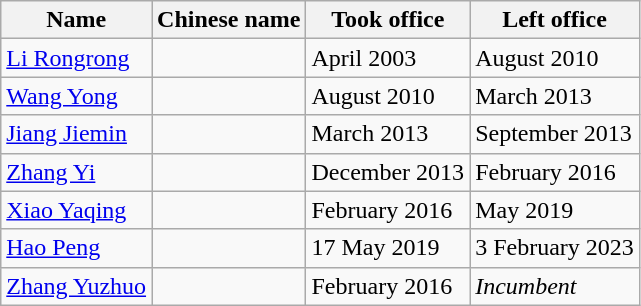<table class="wikitable">
<tr>
<th>Name</th>
<th>Chinese name</th>
<th>Took office</th>
<th>Left office</th>
</tr>
<tr>
<td><a href='#'>Li Rongrong</a></td>
<td></td>
<td>April 2003</td>
<td>August 2010</td>
</tr>
<tr>
<td><a href='#'>Wang Yong</a></td>
<td></td>
<td>August 2010</td>
<td>March 2013</td>
</tr>
<tr>
<td><a href='#'>Jiang Jiemin</a></td>
<td></td>
<td>March 2013</td>
<td>September 2013</td>
</tr>
<tr>
<td><a href='#'>Zhang Yi</a></td>
<td></td>
<td>December 2013</td>
<td>February 2016</td>
</tr>
<tr>
<td><a href='#'>Xiao Yaqing</a></td>
<td></td>
<td>February 2016</td>
<td>May 2019</td>
</tr>
<tr>
<td><a href='#'>Hao Peng</a></td>
<td></td>
<td>17 May 2019</td>
<td>3 February 2023</td>
</tr>
<tr>
<td><a href='#'>Zhang Yuzhuo</a></td>
<td></td>
<td>February 2016</td>
<td><em>Incumbent</em></td>
</tr>
</table>
